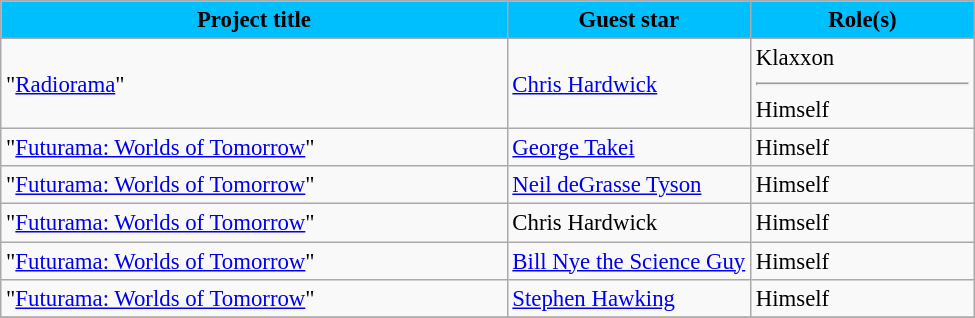<table class="wikitable sortable" style="font-size: 95%">
<tr>
<th style="background-color: #00BFFF">Project title</th>
<th width=25% style="background-color: #00BFFF">Guest star</th>
<th width=23% style="background-color: #00BFFF">Role(s)</th>
</tr>
<tr>
<td>"<a href='#'>Radiorama</a>"</td>
<td><a href='#'>Chris Hardwick</a></td>
<td>Klaxxon <hr> Himself</td>
</tr>
<tr>
<td>"<a href='#'>Futurama: Worlds of Tomorrow</a>"</td>
<td><a href='#'>George Takei</a></td>
<td>Himself</td>
</tr>
<tr>
<td>"<a href='#'>Futurama: Worlds of Tomorrow</a>"</td>
<td><a href='#'>Neil deGrasse Tyson</a></td>
<td>Himself</td>
</tr>
<tr>
<td>"<a href='#'>Futurama: Worlds of Tomorrow</a>"</td>
<td>Chris Hardwick</td>
<td>Himself</td>
</tr>
<tr>
<td>"<a href='#'>Futurama: Worlds of Tomorrow</a>"</td>
<td><a href='#'>Bill Nye the Science Guy</a></td>
<td>Himself</td>
</tr>
<tr>
<td>"<a href='#'>Futurama: Worlds of Tomorrow</a>"</td>
<td><a href='#'>Stephen Hawking</a></td>
<td>Himself</td>
</tr>
<tr>
</tr>
</table>
